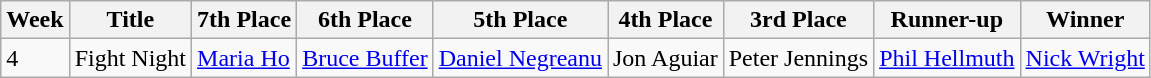<table class="wikitable">
<tr>
<th>Week</th>
<th>Title</th>
<th>7th Place</th>
<th>6th Place</th>
<th>5th Place</th>
<th>4th Place</th>
<th>3rd Place</th>
<th>Runner-up</th>
<th>Winner</th>
</tr>
<tr>
<td>4</td>
<td>Fight Night</td>
<td><a href='#'>Maria Ho</a></td>
<td><a href='#'>Bruce Buffer</a></td>
<td><a href='#'>Daniel Negreanu</a></td>
<td>Jon Aguiar</td>
<td>Peter Jennings</td>
<td><a href='#'>Phil Hellmuth</a></td>
<td><a href='#'>Nick Wright</a></td>
</tr>
</table>
